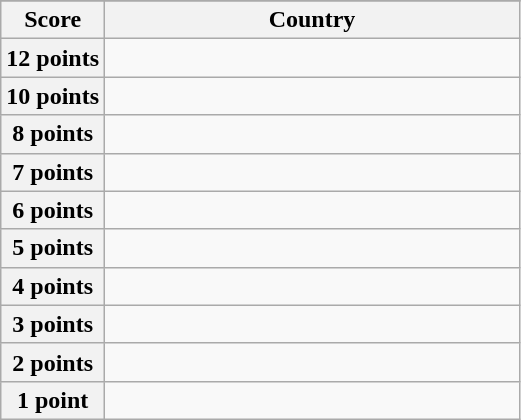<table class="wikitable">
<tr>
</tr>
<tr>
<th scope="col" width="20%">Score</th>
<th scope="col">Country</th>
</tr>
<tr>
<th scope="row">12 points</th>
<td></td>
</tr>
<tr>
<th scope="row">10 points</th>
<td></td>
</tr>
<tr>
<th scope="row">8 points</th>
<td></td>
</tr>
<tr>
<th scope="row">7 points</th>
<td></td>
</tr>
<tr>
<th scope="row">6 points</th>
<td></td>
</tr>
<tr>
<th scope="row">5 points</th>
<td></td>
</tr>
<tr>
<th scope="row">4 points</th>
<td></td>
</tr>
<tr>
<th scope="row">3 points</th>
<td></td>
</tr>
<tr>
<th scope="row">2 points</th>
<td></td>
</tr>
<tr>
<th scope="row">1 point</th>
<td></td>
</tr>
</table>
